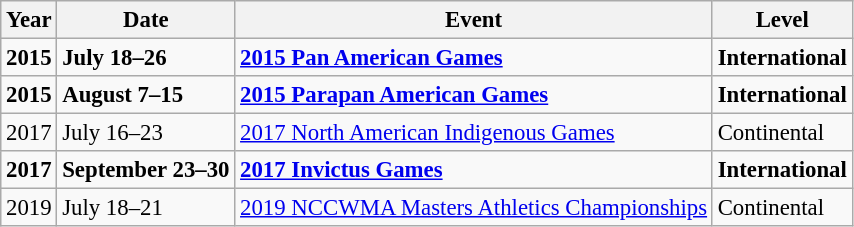<table class="sortable wikitable" style="font-size: 95%;">
<tr>
<th>Year</th>
<th>Date</th>
<th>Event</th>
<th>Level</th>
</tr>
<tr>
<td><strong>2015</strong></td>
<td><strong>July 18–26</strong></td>
<td><strong><a href='#'>2015 Pan American Games</a></strong></td>
<td><strong>International</strong></td>
</tr>
<tr>
<td><strong>2015</strong></td>
<td><strong>August 7–15</strong></td>
<td><strong><a href='#'>2015 Parapan American Games</a></strong></td>
<td><strong>International</strong></td>
</tr>
<tr>
<td>2017</td>
<td>July 16–23</td>
<td><a href='#'>2017 North American Indigenous Games</a></td>
<td>Continental</td>
</tr>
<tr>
<td><strong>2017</strong></td>
<td><strong>September 23–30</strong></td>
<td><strong><a href='#'>2017 Invictus Games</a></strong></td>
<td><strong>International</strong></td>
</tr>
<tr>
<td>2019</td>
<td>July 18–21</td>
<td><a href='#'>2019 NCCWMA Masters Athletics Championships</a></td>
<td>Continental</td>
</tr>
</table>
